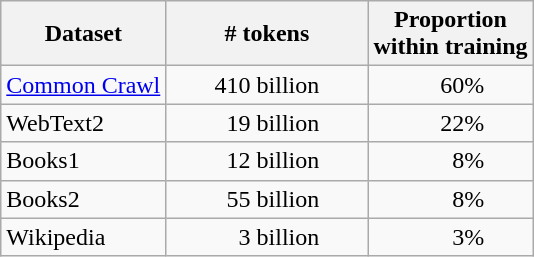<table class="wikitable">
<tr>
<th>Dataset</th>
<th># tokens</th>
<th>Proportion <br>within training</th>
</tr>
<tr>
<td><a href='#'>Common Crawl</a></td>
<td style="text-align:right; padding-left: 2em; padding-right: 2em;">410 billion</td>
<td style="text-align:right; padding-right: 2em;">60%</td>
</tr>
<tr>
<td>WebText2</td>
<td style="text-align:right; padding-right: 2em;">19 billion</td>
<td style="text-align:right; padding-right: 2em;">22%</td>
</tr>
<tr>
<td>Books1</td>
<td style="text-align:right; padding-right: 2em;">12 billion</td>
<td style="text-align:right; padding-right: 2em;">8%</td>
</tr>
<tr>
<td>Books2</td>
<td style="text-align:right; padding-right: 2em;">55 billion</td>
<td style="text-align:right; padding-right: 2em;">8%</td>
</tr>
<tr>
<td>Wikipedia</td>
<td style="text-align:right; padding-right: 2em;">3 billion</td>
<td style="text-align:right; padding-right: 2em;">3%</td>
</tr>
</table>
